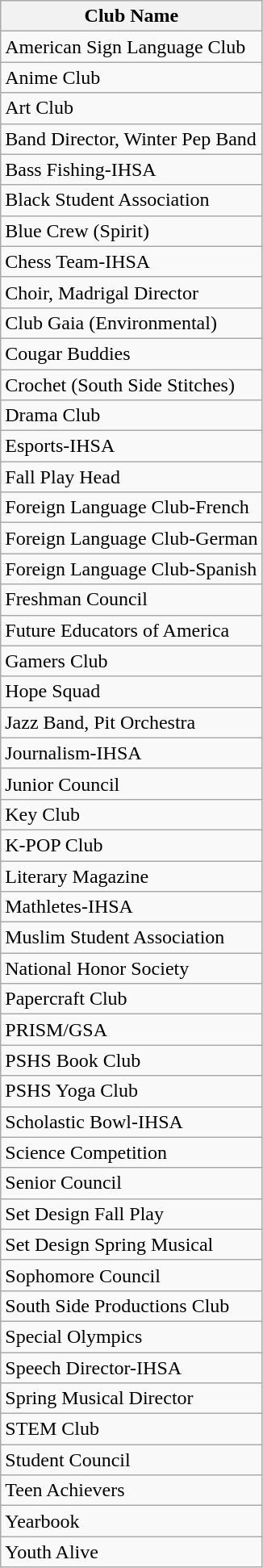<table class="wikitable">
<tr>
<th>Club Name</th>
</tr>
<tr>
<td>American Sign Language Club</td>
</tr>
<tr>
<td>Anime Club</td>
</tr>
<tr>
<td>Art Club</td>
</tr>
<tr>
<td>Band Director, Winter Pep Band</td>
</tr>
<tr>
<td>Bass Fishing-IHSA</td>
</tr>
<tr>
<td>Black Student Association</td>
</tr>
<tr>
<td>Blue Crew (Spirit)</td>
</tr>
<tr>
<td>Chess Team-IHSA</td>
</tr>
<tr>
<td>Choir, Madrigal Director</td>
</tr>
<tr>
<td>Club Gaia (Environmental)</td>
</tr>
<tr>
<td>Cougar Buddies</td>
</tr>
<tr>
<td>Crochet (South Side Stitches)</td>
</tr>
<tr>
<td>Drama Club</td>
</tr>
<tr>
<td>Esports-IHSA</td>
</tr>
<tr>
<td>Fall Play Head</td>
</tr>
<tr>
<td>Foreign Language Club-French</td>
</tr>
<tr>
<td>Foreign Language Club-German</td>
</tr>
<tr>
<td>Foreign Language Club-Spanish</td>
</tr>
<tr>
<td>Freshman Council</td>
</tr>
<tr>
<td>Future Educators of America</td>
</tr>
<tr>
<td>Gamers Club</td>
</tr>
<tr>
<td>Hope Squad</td>
</tr>
<tr>
<td>Jazz Band, Pit Orchestra</td>
</tr>
<tr>
<td>Journalism-IHSA</td>
</tr>
<tr>
<td>Junior Council</td>
</tr>
<tr>
<td>Key Club</td>
</tr>
<tr>
<td>K-POP Club</td>
</tr>
<tr>
<td>Literary Magazine</td>
</tr>
<tr>
<td>Mathletes-IHSA</td>
</tr>
<tr>
<td>Muslim Student Association</td>
</tr>
<tr>
<td>National Honor Society</td>
</tr>
<tr>
<td>Papercraft Club</td>
</tr>
<tr>
<td>PRISM/GSA</td>
</tr>
<tr>
<td>PSHS Book Club</td>
</tr>
<tr>
<td>PSHS Yoga Club</td>
</tr>
<tr>
<td>Scholastic Bowl-IHSA</td>
</tr>
<tr>
<td>Science Competition</td>
</tr>
<tr>
<td>Senior Council</td>
</tr>
<tr>
<td>Set Design Fall Play</td>
</tr>
<tr>
<td>Set Design Spring Musical</td>
</tr>
<tr>
<td>Sophomore Council</td>
</tr>
<tr>
<td>South Side Productions Club</td>
</tr>
<tr>
<td>Special Olympics</td>
</tr>
<tr>
<td>Speech Director-IHSA</td>
</tr>
<tr>
<td>Spring Musical Director</td>
</tr>
<tr>
<td>STEM Club</td>
</tr>
<tr>
<td>Student Council</td>
</tr>
<tr>
<td>Teen Achievers</td>
</tr>
<tr>
<td>Yearbook</td>
</tr>
<tr>
<td>Youth Alive</td>
</tr>
</table>
